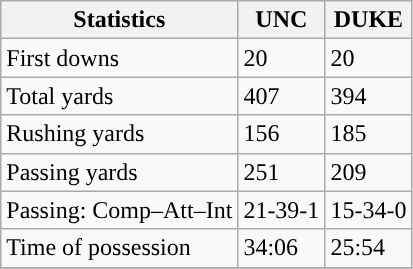<table class="wikitable" style="float: left;">
<tr>
<th>Statistics</th>
<th>UNC</th>
<th>DUKE</th>
</tr>
<tr>
<td>First downs</td>
<td>20</td>
<td>20</td>
</tr>
<tr>
<td>Total yards</td>
<td>407</td>
<td>394</td>
</tr>
<tr>
<td>Rushing yards</td>
<td>156</td>
<td>185</td>
</tr>
<tr>
<td>Passing yards</td>
<td>251</td>
<td>209</td>
</tr>
<tr>
<td>Passing: Comp–Att–Int</td>
<td>21-39-1</td>
<td>15-34-0</td>
</tr>
<tr>
<td>Time of possession</td>
<td>34:06</td>
<td>25:54</td>
</tr>
<tr>
</tr>
</table>
